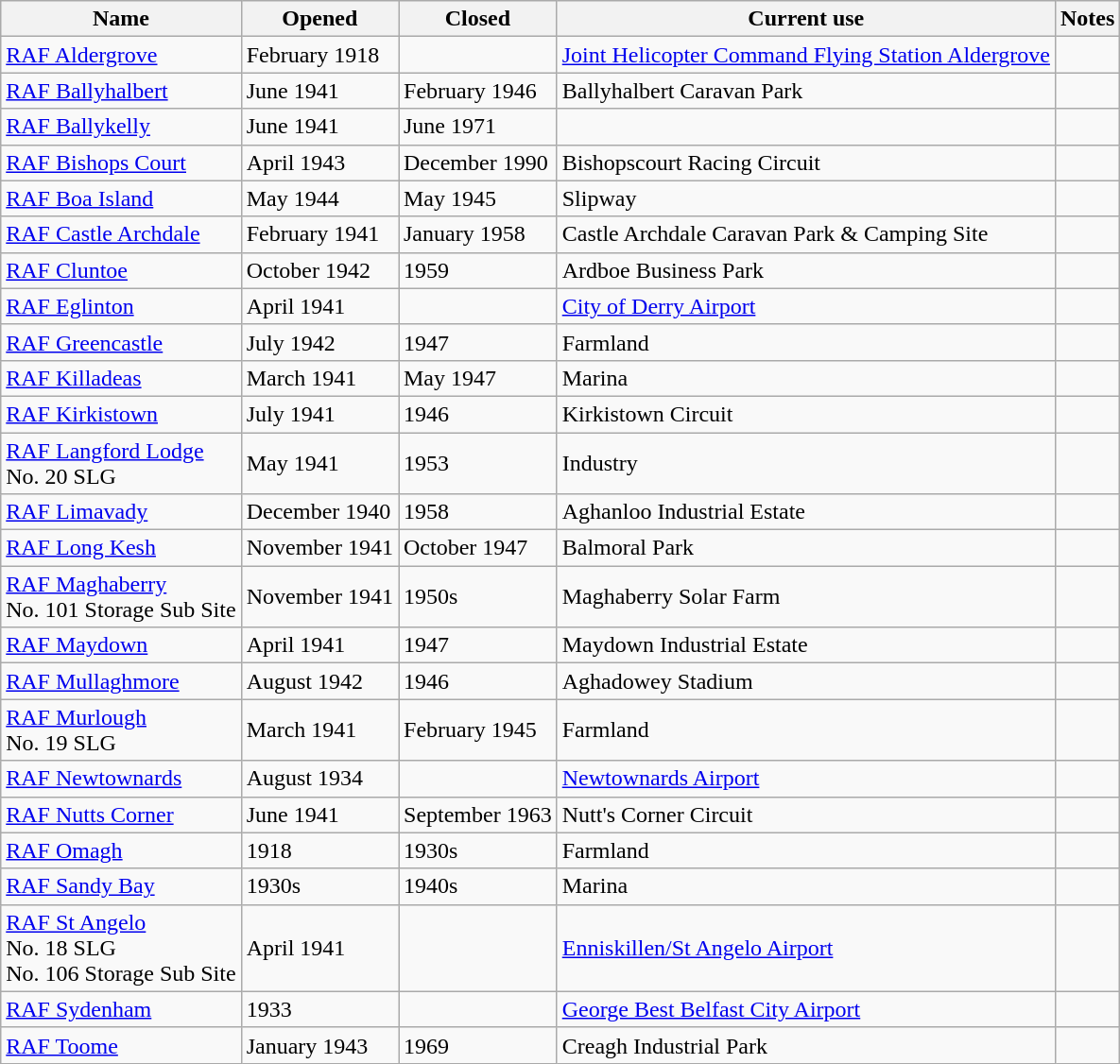<table class="wikitable">
<tr>
<th>Name</th>
<th>Opened</th>
<th>Closed</th>
<th>Current use</th>
<th>Notes</th>
</tr>
<tr>
<td><a href='#'>RAF Aldergrove</a></td>
<td>February 1918</td>
<td></td>
<td><a href='#'>Joint Helicopter Command Flying Station Aldergrove</a></td>
<td></td>
</tr>
<tr>
<td><a href='#'>RAF Ballyhalbert</a></td>
<td>June 1941</td>
<td>February 1946</td>
<td>Ballyhalbert Caravan Park</td>
<td></td>
</tr>
<tr>
<td><a href='#'>RAF Ballykelly</a></td>
<td>June 1941</td>
<td>June 1971</td>
<td></td>
<td></td>
</tr>
<tr>
<td><a href='#'>RAF Bishops Court</a></td>
<td>April 1943</td>
<td>December 1990</td>
<td>Bishopscourt Racing Circuit</td>
<td></td>
</tr>
<tr>
<td><a href='#'>RAF Boa Island</a></td>
<td>May 1944</td>
<td>May 1945</td>
<td>Slipway</td>
<td></td>
</tr>
<tr>
<td><a href='#'>RAF Castle Archdale</a></td>
<td>February 1941</td>
<td>January 1958</td>
<td>Castle Archdale Caravan Park & Camping Site</td>
<td></td>
</tr>
<tr>
<td><a href='#'>RAF Cluntoe</a></td>
<td>October 1942</td>
<td>1959</td>
<td>Ardboe Business Park</td>
<td></td>
</tr>
<tr>
<td><a href='#'>RAF Eglinton</a></td>
<td>April 1941</td>
<td></td>
<td><a href='#'>City of Derry Airport</a></td>
<td></td>
</tr>
<tr>
<td><a href='#'>RAF Greencastle</a></td>
<td>July 1942</td>
<td>1947</td>
<td>Farmland</td>
<td></td>
</tr>
<tr>
<td><a href='#'>RAF Killadeas</a></td>
<td>March 1941</td>
<td>May 1947</td>
<td>Marina</td>
<td></td>
</tr>
<tr>
<td><a href='#'>RAF Kirkistown</a></td>
<td>July 1941</td>
<td>1946</td>
<td>Kirkistown Circuit</td>
<td></td>
</tr>
<tr>
<td><a href='#'>RAF Langford Lodge</a><br>No. 20 SLG</td>
<td>May 1941</td>
<td>1953</td>
<td>Industry</td>
<td></td>
</tr>
<tr>
<td><a href='#'>RAF Limavady</a></td>
<td>December 1940</td>
<td>1958</td>
<td>Aghanloo Industrial Estate</td>
<td></td>
</tr>
<tr>
<td><a href='#'>RAF Long Kesh</a></td>
<td>November 1941</td>
<td>October 1947</td>
<td>Balmoral Park</td>
<td></td>
</tr>
<tr>
<td><a href='#'>RAF Maghaberry</a><br>No. 101 Storage Sub Site</td>
<td>November 1941</td>
<td>1950s</td>
<td>Maghaberry Solar Farm</td>
<td></td>
</tr>
<tr>
<td><a href='#'>RAF Maydown</a></td>
<td>April 1941</td>
<td>1947</td>
<td>Maydown Industrial Estate</td>
<td></td>
</tr>
<tr>
<td><a href='#'>RAF Mullaghmore</a></td>
<td>August 1942</td>
<td>1946</td>
<td>Aghadowey Stadium</td>
<td></td>
</tr>
<tr>
<td><a href='#'>RAF Murlough</a><br>No. 19 SLG</td>
<td>March 1941</td>
<td>February 1945</td>
<td>Farmland</td>
<td></td>
</tr>
<tr>
<td><a href='#'>RAF Newtownards</a></td>
<td>August 1934</td>
<td></td>
<td><a href='#'>Newtownards Airport</a></td>
<td></td>
</tr>
<tr>
<td><a href='#'>RAF Nutts Corner</a></td>
<td>June 1941</td>
<td>September 1963</td>
<td>Nutt's Corner Circuit</td>
<td></td>
</tr>
<tr>
<td><a href='#'>RAF Omagh</a></td>
<td>1918</td>
<td>1930s</td>
<td>Farmland</td>
<td></td>
</tr>
<tr>
<td><a href='#'>RAF Sandy Bay</a></td>
<td>1930s</td>
<td>1940s</td>
<td>Marina</td>
<td></td>
</tr>
<tr>
<td><a href='#'>RAF St Angelo</a><br>No. 18 SLG<br>No. 106 Storage Sub Site</td>
<td>April 1941</td>
<td></td>
<td><a href='#'>Enniskillen/St Angelo Airport</a></td>
<td></td>
</tr>
<tr>
<td><a href='#'>RAF Sydenham</a></td>
<td>1933</td>
<td></td>
<td><a href='#'>George Best Belfast City Airport</a></td>
<td></td>
</tr>
<tr>
<td><a href='#'>RAF Toome</a></td>
<td>January 1943</td>
<td>1969</td>
<td>Creagh Industrial Park</td>
<td></td>
</tr>
</table>
